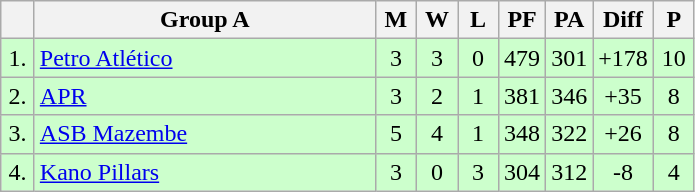<table class="wikitable" style="text-align:center">
<tr>
<th width=15></th>
<th width=220>Group A</th>
<th width=20>M</th>
<th width=20>W</th>
<th width=20>L</th>
<th width=20>PF</th>
<th width=20>PA</th>
<th width=30>Diff</th>
<th width=20>P</th>
</tr>
<tr style="background: #ccffcc;">
<td>1.</td>
<td align=left> <a href='#'>Petro Atlético</a></td>
<td>3</td>
<td>3</td>
<td>0</td>
<td>479</td>
<td>301</td>
<td>+178</td>
<td>10</td>
</tr>
<tr style="background: #ccffcc;">
<td>2.</td>
<td align=left> <a href='#'>APR</a></td>
<td>3</td>
<td>2</td>
<td>1</td>
<td>381</td>
<td>346</td>
<td>+35</td>
<td>8</td>
</tr>
<tr style="background: #ccffcc;">
<td>3.</td>
<td align=left> <a href='#'>ASB Mazembe</a></td>
<td>5</td>
<td>4</td>
<td>1</td>
<td>348</td>
<td>322</td>
<td>+26</td>
<td>8</td>
</tr>
<tr style="background: #ccffcc;">
<td>4.</td>
<td align=left> <a href='#'>Kano Pillars</a></td>
<td>3</td>
<td>0</td>
<td>3</td>
<td>304</td>
<td>312</td>
<td>-8</td>
<td>4</td>
</tr>
</table>
